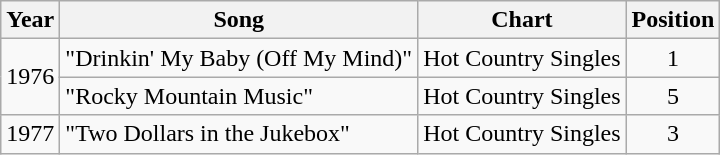<table class="wikitable">
<tr>
<th>Year</th>
<th>Song</th>
<th>Chart</th>
<th>Position</th>
</tr>
<tr>
<td rowspan="2">1976</td>
<td>"Drinkin' My Baby (Off My Mind)"</td>
<td>Hot Country Singles</td>
<td align="center">1</td>
</tr>
<tr>
<td>"Rocky Mountain Music"</td>
<td>Hot Country Singles</td>
<td align="center">5</td>
</tr>
<tr>
<td>1977</td>
<td>"Two Dollars in the Jukebox"</td>
<td>Hot Country Singles</td>
<td align="center">3</td>
</tr>
</table>
